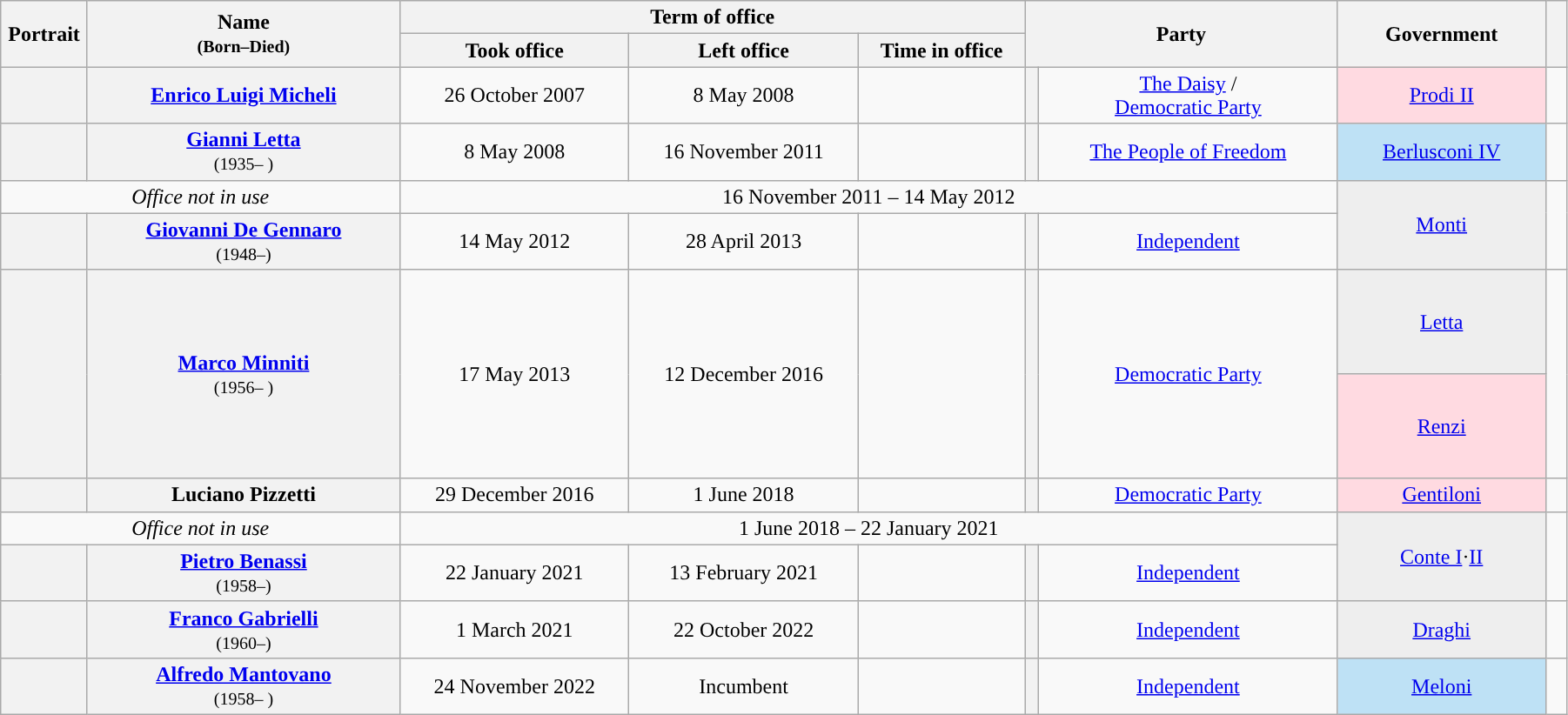<table class="wikitable" style="text-align:center; style="width=95%">
<tr>
<th width=1% rowspan=2>Portrait</th>
<th width=15% rowspan=2>Name<br><small>(Born–Died)</small></th>
<th width=30% colspan=3>Term of office</th>
<th width=15% rowspan=2 colspan=2>Party</th>
<th width=10% rowspan=2>Government</th>
<th width=1% rowspan=2></th>
</tr>
<tr style="text-align:center;">
<th width=11%>Took office</th>
<th width=11%>Left office</th>
<th width=8%>Time in office</th>
</tr>
<tr>
<th></th>
<th scope="row" style="font-weight:normal"><strong><a href='#'>Enrico Luigi Micheli</a></strong><br></th>
<td>26 October 2007</td>
<td>8 May 2008</td>
<td></td>
<th style="background:"></th>
<td><a href='#'>The Daisy</a> /<br><a href='#'>Democratic Party</a></td>
<td bgcolor=#FFDAE1><a href='#'>Prodi II</a></td>
<td></td>
</tr>
<tr>
<th></th>
<th scope="row" style="font-weight:normal"><strong><a href='#'>Gianni Letta</a></strong><br><small>(1935– )</small></th>
<td>8 May 2008</td>
<td>16 November 2011</td>
<td></td>
<th style="background:"></th>
<td><a href='#'>The People of Freedom</a></td>
<td bgcolor=#BEE1F5><a href='#'>Berlusconi IV</a></td>
<td></td>
</tr>
<tr>
<td colspan=2><em>Office not in use</em></td>
<td colspan=5>16 November 2011 – 14 May 2012</td>
<td rowspan=2 bgcolor=#EEEEEE><a href='#'>Monti</a></td>
<td rowspan=2></td>
</tr>
<tr>
<th></th>
<th scope="row" style="font-weight:normal"><strong><a href='#'>Giovanni De Gennaro</a></strong><br><small>(1948–)</small></th>
<td>14 May 2012</td>
<td>28 April 2013</td>
<td></td>
<th style="background:"></th>
<td><a href='#'>Independent</a></td>
</tr>
<tr style="height:5em;">
<th rowspan=2></th>
<th rowspan=2 scope="row" style="font-weight:normal"><strong><a href='#'>Marco Minniti</a></strong><br><small>(1956– )</small></th>
<td rowspan=2>17 May 2013</td>
<td rowspan=2>12 December 2016</td>
<td rowspan=2></td>
<th rowspan=2 style="background:"></th>
<td rowspan=2><a href='#'>Democratic Party</a></td>
<td bgcolor=EEEEEE><a href='#'>Letta</a></td>
<td rowspan=2></td>
</tr>
<tr style="height:5em;">
<td bgcolor=#FFDAE1><a href='#'>Renzi</a></td>
</tr>
<tr>
<th></th>
<th scope="row" style="font-weight:normal"><strong>Luciano Pizzetti</strong><br></th>
<td>29 December 2016</td>
<td>1 June 2018</td>
<td></td>
<th style="background:"></th>
<td><a href='#'>Democratic Party</a></td>
<td bgcolor=#FFDAE1><a href='#'>Gentiloni</a></td>
<td></td>
</tr>
<tr>
<td colspan=2><em>Office not in use</em></td>
<td colspan=5>1 June 2018 – 22 January 2021</td>
<td rowspan=2 bgcolor=#EEEEEE><a href='#'>Conte I</a>·<a href='#'>II</a></td>
<td rowspan=2></td>
</tr>
<tr>
<th></th>
<th scope="row" style="font-weight:normal"><strong><a href='#'>Pietro Benassi</a></strong><br><small>(1958–)</small></th>
<td>22 January 2021</td>
<td>13 February 2021</td>
<td></td>
<th style="background:"></th>
<td><a href='#'>Independent</a></td>
</tr>
<tr>
<th></th>
<th scope="row" style="font-weight:normal"><strong><a href='#'>Franco Gabrielli</a></strong><br><small>(1960–)</small></th>
<td>1 March 2021</td>
<td>22 October 2022</td>
<td></td>
<th style="background:"></th>
<td><a href='#'>Independent</a></td>
<td bgcolor=#EEEEEE><a href='#'>Draghi</a></td>
<td></td>
</tr>
<tr>
<th></th>
<th scope="row" style="font-weight:normal"><strong><a href='#'>Alfredo Mantovano</a></strong><br><small>(1958– )</small></th>
<td>24 November 2022</td>
<td>Incumbent</td>
<td></td>
<th style="background:"></th>
<td><a href='#'>Independent</a></td>
<td bgcolor=#BEE1F5><a href='#'>Meloni</a></td>
<td></td>
</tr>
</table>
